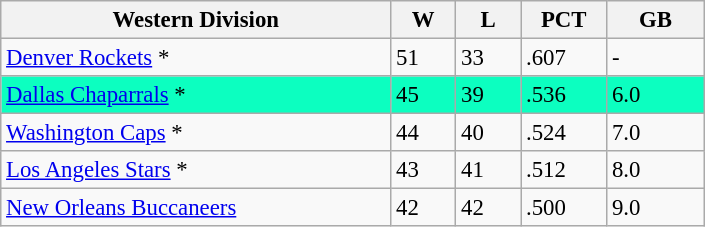<table class="wikitable" style="font-size: 95%;" width="470">
<tr>
<th width="30%">Western Division</th>
<th width="5%">W</th>
<th width="5%">L</th>
<th width="5%">PCT</th>
<th width="7.5%">GB</th>
</tr>
<tr>
<td align="left"><a href='#'>Denver Rockets</a> *</td>
<td>51</td>
<td>33</td>
<td>.607</td>
<td>-</td>
</tr>
<tr bgcolor=“ccffcc”>
<td align="left"><a href='#'>Dallas Chaparrals</a> *</td>
<td>45</td>
<td>39</td>
<td>.536</td>
<td>6.0</td>
</tr>
<tr>
<td align="left"><a href='#'>Washington Caps</a> *</td>
<td>44</td>
<td>40</td>
<td>.524</td>
<td>7.0</td>
</tr>
<tr>
<td align="left"><a href='#'>Los Angeles Stars</a> *</td>
<td>43</td>
<td>41</td>
<td>.512</td>
<td>8.0</td>
</tr>
<tr>
<td align="left"><a href='#'>New Orleans Buccaneers</a></td>
<td>42</td>
<td>42</td>
<td>.500</td>
<td>9.0</td>
</tr>
</table>
